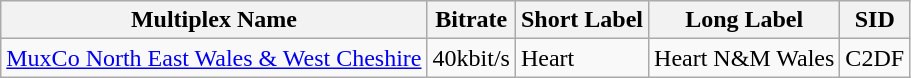<table class="wikitable">
<tr>
<th>Multiplex Name</th>
<th>Bitrate</th>
<th>Short Label</th>
<th>Long Label</th>
<th>SID</th>
</tr>
<tr>
<td><a href='#'>MuxCo North East Wales & West Cheshire</a></td>
<td>40kbit/s</td>
<td>Heart</td>
<td>Heart N&M Wales</td>
<td>C2DF</td>
</tr>
</table>
